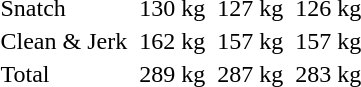<table>
<tr>
<td>Snatch</td>
<td></td>
<td>130 kg</td>
<td></td>
<td>127 kg</td>
<td></td>
<td>126 kg</td>
</tr>
<tr>
<td>Clean & Jerk</td>
<td></td>
<td>162 kg</td>
<td></td>
<td>157 kg</td>
<td></td>
<td>157 kg</td>
</tr>
<tr>
<td>Total</td>
<td></td>
<td>289 kg</td>
<td></td>
<td>287 kg</td>
<td></td>
<td>283 kg</td>
</tr>
</table>
